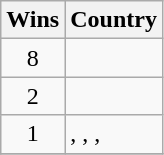<table class="wikitable">
<tr>
<th>Wins</th>
<th>Country</th>
</tr>
<tr>
<td align=center>8</td>
<td></td>
</tr>
<tr>
<td align=center>2</td>
<td></td>
</tr>
<tr>
<td align=center>1</td>
<td>, , , </td>
</tr>
<tr>
</tr>
</table>
